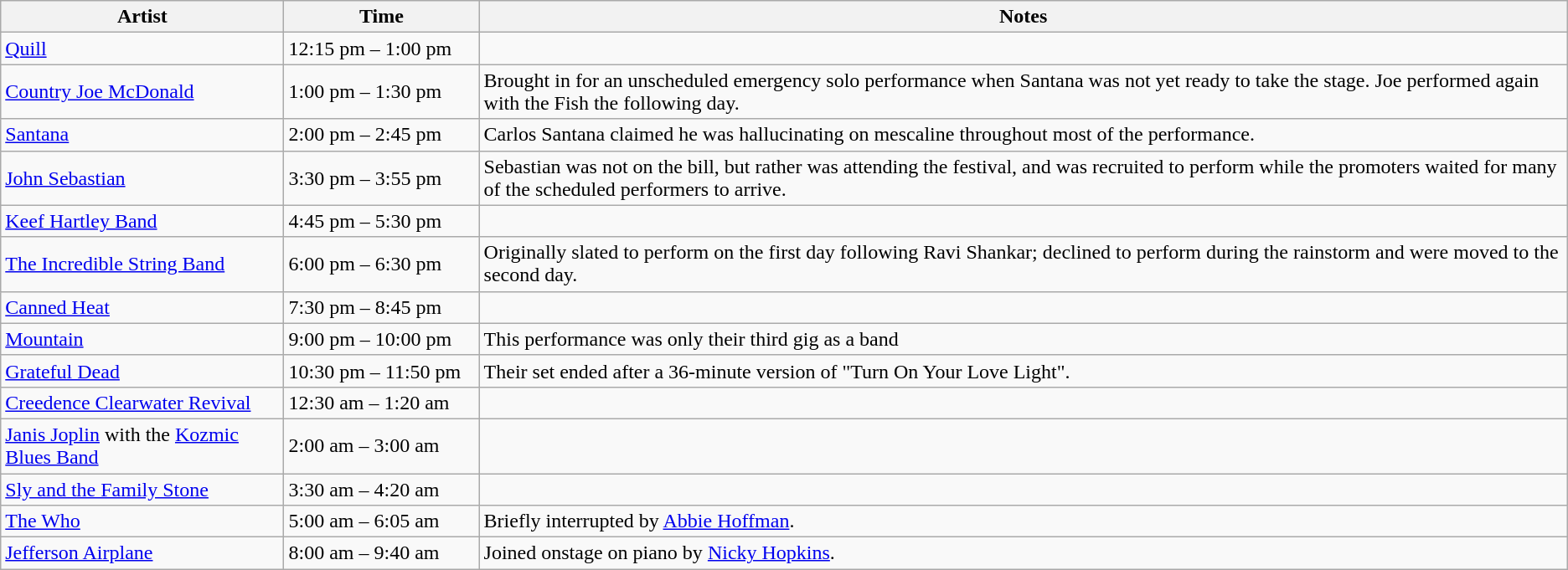<table class="wikitable">
<tr>
<th>Artist</th>
<th style="width:148px">Time</th>
<th>Notes</th>
</tr>
<tr>
<td><a href='#'>Quill</a></td>
<td>12:15 pm – 1:00 pm</td>
<td></td>
</tr>
<tr>
<td><a href='#'>Country Joe McDonald</a></td>
<td>1:00 pm – 1:30 pm</td>
<td>Brought in for an unscheduled emergency solo performance when Santana was not yet ready to take the stage. Joe performed again with the Fish the following day.</td>
</tr>
<tr>
<td><a href='#'>Santana</a></td>
<td>2:00 pm – 2:45 pm</td>
<td>Carlos Santana claimed he was hallucinating on mescaline throughout most of the performance.</td>
</tr>
<tr>
<td><a href='#'>John Sebastian</a></td>
<td>3:30 pm – 3:55 pm</td>
<td>Sebastian was not on the bill, but rather was attending the festival, and was recruited to perform while the promoters waited for many of the scheduled performers to arrive.</td>
</tr>
<tr>
<td><a href='#'>Keef Hartley Band</a></td>
<td>4:45 pm – 5:30 pm</td>
<td></td>
</tr>
<tr>
<td><a href='#'>The Incredible String Band</a></td>
<td>6:00 pm – 6:30 pm</td>
<td>Originally slated to perform on the first day following Ravi Shankar; declined to perform during the rainstorm and were moved to the second day.</td>
</tr>
<tr>
<td><a href='#'>Canned Heat</a></td>
<td>7:30 pm – 8:45 pm</td>
<td></td>
</tr>
<tr>
<td><a href='#'>Mountain</a></td>
<td>9:00 pm – 10:00 pm</td>
<td>This performance was only their third gig as a band</td>
</tr>
<tr>
<td><a href='#'>Grateful Dead</a></td>
<td>10:30 pm – 11:50 pm</td>
<td>Their set ended after a 36-minute version of "Turn On Your Love Light".</td>
</tr>
<tr>
<td><a href='#'>Creedence Clearwater Revival</a></td>
<td>12:30 am – 1:20 am</td>
<td></td>
</tr>
<tr>
<td><a href='#'>Janis Joplin</a> with the <a href='#'>Kozmic Blues Band</a></td>
<td>2:00 am – 3:00 am</td>
<td></td>
</tr>
<tr>
<td><a href='#'>Sly and the Family Stone</a></td>
<td>3:30 am – 4:20 am</td>
<td></td>
</tr>
<tr>
<td><a href='#'>The Who</a></td>
<td>5:00 am – 6:05 am</td>
<td>Briefly interrupted by <a href='#'>Abbie Hoffman</a>.</td>
</tr>
<tr>
<td><a href='#'>Jefferson Airplane</a></td>
<td>8:00 am – 9:40 am</td>
<td>Joined onstage on piano by <a href='#'>Nicky Hopkins</a>.</td>
</tr>
</table>
